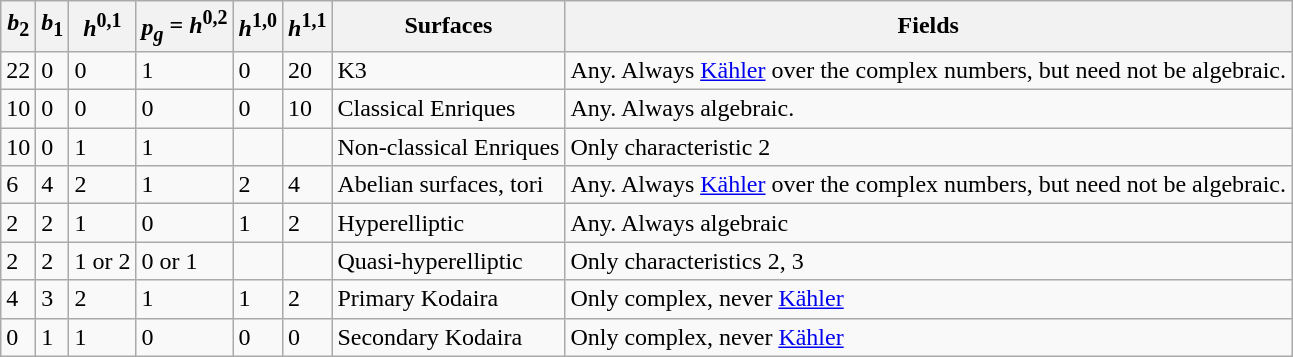<table class="wikitable">
<tr>
<th><em>b</em><sub>2</sub></th>
<th><em>b</em><sub>1</sub></th>
<th><em>h</em><sup>0,1</sup></th>
<th><em>p<sub>g</sub></em> = <em>h</em><sup>0,2</sup></th>
<th><em>h</em><sup>1,0</sup></th>
<th><em>h</em><sup>1,1</sup></th>
<th>Surfaces</th>
<th>Fields</th>
</tr>
<tr>
<td>22</td>
<td>0</td>
<td>0</td>
<td>1</td>
<td>0</td>
<td>20</td>
<td>K3</td>
<td>Any. Always <a href='#'>Kähler</a> over the complex numbers, but need not be algebraic.</td>
</tr>
<tr>
<td>10</td>
<td>0</td>
<td>0</td>
<td>0</td>
<td>0</td>
<td>10</td>
<td>Classical Enriques</td>
<td>Any. Always algebraic.</td>
</tr>
<tr>
<td>10</td>
<td>0</td>
<td>1</td>
<td>1</td>
<td></td>
<td></td>
<td>Non-classical Enriques</td>
<td>Only characteristic 2</td>
</tr>
<tr>
<td>6</td>
<td>4</td>
<td>2</td>
<td>1</td>
<td>2</td>
<td>4</td>
<td>Abelian surfaces, tori</td>
<td>Any. Always <a href='#'>Kähler</a> over the complex numbers, but need not be algebraic.</td>
</tr>
<tr>
<td>2</td>
<td>2</td>
<td>1</td>
<td>0</td>
<td>1</td>
<td>2</td>
<td>Hyperelliptic</td>
<td>Any. Always algebraic</td>
</tr>
<tr>
<td>2</td>
<td>2</td>
<td>1 or 2</td>
<td>0 or 1</td>
<td></td>
<td></td>
<td>Quasi-hyperelliptic</td>
<td>Only characteristics 2, 3</td>
</tr>
<tr>
<td>4</td>
<td>3</td>
<td>2</td>
<td>1</td>
<td>1</td>
<td>2</td>
<td>Primary Kodaira</td>
<td>Only complex, never <a href='#'>Kähler</a></td>
</tr>
<tr>
<td>0</td>
<td>1</td>
<td>1</td>
<td>0</td>
<td>0</td>
<td>0</td>
<td>Secondary Kodaira</td>
<td>Only complex, never <a href='#'>Kähler</a></td>
</tr>
</table>
